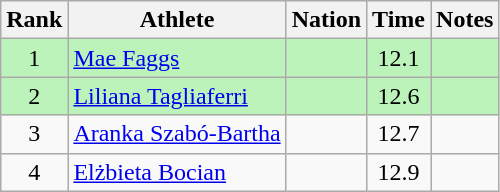<table class="wikitable sortable" style="text-align:center">
<tr>
<th>Rank</th>
<th>Athlete</th>
<th>Nation</th>
<th>Time</th>
<th>Notes</th>
</tr>
<tr bgcolor=bbf3bb>
<td>1</td>
<td align="left"><a href='#'>Mae Faggs</a></td>
<td align="left"></td>
<td>12.1</td>
<td></td>
</tr>
<tr bgcolor=bbf3bb>
<td>2</td>
<td align="left"><a href='#'>Liliana Tagliaferri</a></td>
<td align="left"></td>
<td>12.6</td>
<td></td>
</tr>
<tr>
<td>3</td>
<td align="left"><a href='#'>Aranka Szabó-Bartha</a></td>
<td align="left"></td>
<td>12.7</td>
<td></td>
</tr>
<tr>
<td>4</td>
<td align="left"><a href='#'>Elżbieta Bocian</a></td>
<td align="left"></td>
<td>12.9</td>
<td></td>
</tr>
</table>
